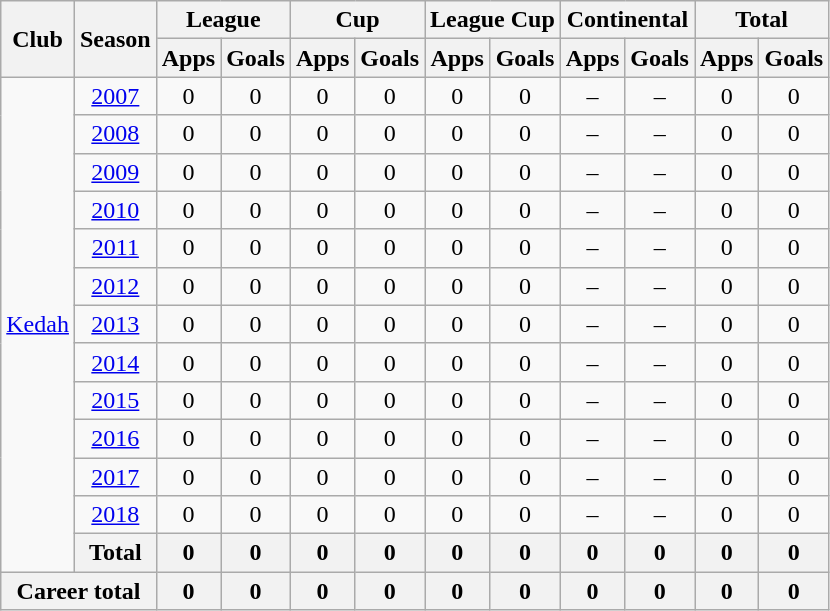<table class="wikitable" style="text-align: center;">
<tr>
<th rowspan="2">Club</th>
<th rowspan="2">Season</th>
<th colspan="2">League</th>
<th colspan="2">Cup</th>
<th colspan="2">League Cup</th>
<th colspan="2">Continental</th>
<th colspan="2">Total</th>
</tr>
<tr>
<th>Apps</th>
<th>Goals</th>
<th>Apps</th>
<th>Goals</th>
<th>Apps</th>
<th>Goals</th>
<th>Apps</th>
<th>Goals</th>
<th>Apps</th>
<th>Goals</th>
</tr>
<tr>
<td rowspan="13" valign="center"><a href='#'>Kedah</a></td>
<td><a href='#'>2007</a></td>
<td>0</td>
<td>0</td>
<td>0</td>
<td>0</td>
<td>0</td>
<td>0</td>
<td>–</td>
<td>–</td>
<td>0</td>
<td>0</td>
</tr>
<tr>
<td><a href='#'>2008</a></td>
<td>0</td>
<td>0</td>
<td>0</td>
<td>0</td>
<td>0</td>
<td>0</td>
<td>–</td>
<td>–</td>
<td>0</td>
<td>0</td>
</tr>
<tr>
<td><a href='#'>2009</a></td>
<td>0</td>
<td>0</td>
<td>0</td>
<td>0</td>
<td>0</td>
<td>0</td>
<td>–</td>
<td>–</td>
<td>0</td>
<td>0</td>
</tr>
<tr>
<td><a href='#'>2010</a></td>
<td>0</td>
<td>0</td>
<td>0</td>
<td>0</td>
<td>0</td>
<td>0</td>
<td>–</td>
<td>–</td>
<td>0</td>
<td>0</td>
</tr>
<tr>
<td><a href='#'>2011</a></td>
<td>0</td>
<td>0</td>
<td>0</td>
<td>0</td>
<td>0</td>
<td>0</td>
<td>–</td>
<td>–</td>
<td>0</td>
<td>0</td>
</tr>
<tr>
<td><a href='#'>2012</a></td>
<td>0</td>
<td>0</td>
<td>0</td>
<td>0</td>
<td>0</td>
<td>0</td>
<td>–</td>
<td>–</td>
<td>0</td>
<td>0</td>
</tr>
<tr>
<td><a href='#'>2013</a></td>
<td>0</td>
<td>0</td>
<td>0</td>
<td>0</td>
<td>0</td>
<td>0</td>
<td>–</td>
<td>–</td>
<td>0</td>
<td>0</td>
</tr>
<tr>
<td><a href='#'>2014</a></td>
<td>0</td>
<td>0</td>
<td>0</td>
<td>0</td>
<td>0</td>
<td>0</td>
<td>–</td>
<td>–</td>
<td>0</td>
<td>0</td>
</tr>
<tr>
<td><a href='#'>2015</a></td>
<td>0</td>
<td>0</td>
<td>0</td>
<td>0</td>
<td>0</td>
<td>0</td>
<td>–</td>
<td>–</td>
<td>0</td>
<td>0</td>
</tr>
<tr>
<td><a href='#'>2016</a></td>
<td>0</td>
<td>0</td>
<td>0</td>
<td>0</td>
<td>0</td>
<td>0</td>
<td>–</td>
<td>–</td>
<td>0</td>
<td>0</td>
</tr>
<tr>
<td><a href='#'>2017</a></td>
<td>0</td>
<td>0</td>
<td>0</td>
<td>0</td>
<td>0</td>
<td>0</td>
<td>–</td>
<td>–</td>
<td>0</td>
<td>0</td>
</tr>
<tr>
<td><a href='#'>2018</a></td>
<td>0</td>
<td>0</td>
<td>0</td>
<td>0</td>
<td>0</td>
<td>0</td>
<td>–</td>
<td>–</td>
<td>0</td>
<td>0</td>
</tr>
<tr>
<th>Total</th>
<th>0</th>
<th>0</th>
<th>0</th>
<th>0</th>
<th>0</th>
<th>0</th>
<th>0</th>
<th>0</th>
<th>0</th>
<th>0</th>
</tr>
<tr>
<th colspan=2>Career total</th>
<th>0</th>
<th>0</th>
<th>0</th>
<th>0</th>
<th>0</th>
<th>0</th>
<th>0</th>
<th>0</th>
<th>0</th>
<th>0</th>
</tr>
</table>
